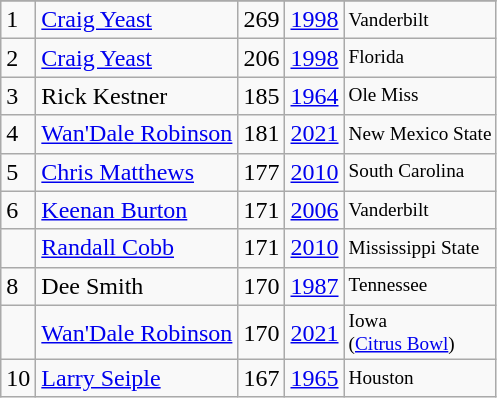<table class="wikitable">
<tr>
</tr>
<tr>
<td>1</td>
<td><a href='#'>Craig Yeast</a></td>
<td>269</td>
<td><a href='#'>1998</a></td>
<td style="font-size:80%;">Vanderbilt</td>
</tr>
<tr>
<td>2</td>
<td><a href='#'>Craig Yeast</a></td>
<td>206</td>
<td><a href='#'>1998</a></td>
<td style="font-size:80%;">Florida</td>
</tr>
<tr>
<td>3</td>
<td>Rick Kestner</td>
<td>185</td>
<td><a href='#'>1964</a></td>
<td style="font-size:80%;">Ole Miss</td>
</tr>
<tr>
<td>4</td>
<td><a href='#'>Wan'Dale Robinson</a></td>
<td>181</td>
<td><a href='#'>2021</a></td>
<td style="font-size:80%;">New Mexico State</td>
</tr>
<tr>
<td>5</td>
<td><a href='#'>Chris Matthews</a></td>
<td>177</td>
<td><a href='#'>2010</a></td>
<td style="font-size:80%;">South Carolina</td>
</tr>
<tr>
<td>6</td>
<td><a href='#'>Keenan Burton</a></td>
<td>171</td>
<td><a href='#'>2006</a></td>
<td style="font-size:80%;">Vanderbilt</td>
</tr>
<tr>
<td></td>
<td><a href='#'>Randall Cobb</a></td>
<td>171</td>
<td><a href='#'>2010</a></td>
<td style="font-size:80%;">Mississippi State</td>
</tr>
<tr>
<td>8</td>
<td>Dee Smith</td>
<td>170</td>
<td><a href='#'>1987</a></td>
<td style="font-size:80%;">Tennessee</td>
</tr>
<tr>
<td></td>
<td><a href='#'>Wan'Dale Robinson</a></td>
<td>170</td>
<td><a href='#'>2021</a></td>
<td style="font-size:80%;">Iowa<br>(<a href='#'>Citrus Bowl</a>)</td>
</tr>
<tr>
<td>10</td>
<td><a href='#'>Larry Seiple</a></td>
<td>167</td>
<td><a href='#'>1965</a></td>
<td style="font-size:80%;">Houston</td>
</tr>
</table>
